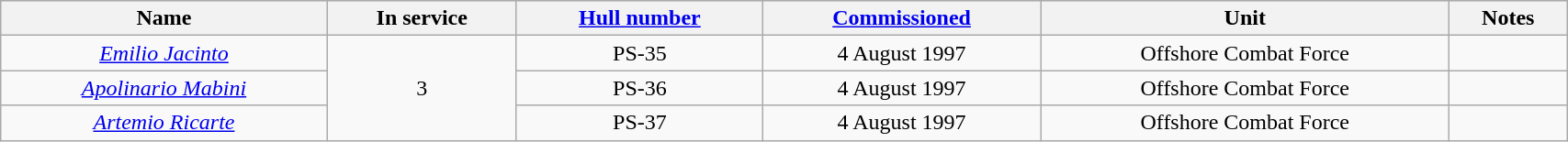<table class="wikitable"  style="width:90%; text-align:center;">
<tr style="background:lavender;"'>
<th>Name</th>
<th><strong>In service</strong></th>
<th><a href='#'>Hull number</a></th>
<th><a href='#'>Commissioned</a></th>
<th>Unit</th>
<th>Notes</th>
</tr>
<tr>
<td valign="top"><a href='#'><em>Emilio Jacinto</em></a></td>
<td rowspan="3">3</td>
<td>PS-35</td>
<td>4 August 1997</td>
<td>Offshore Combat Force</td>
<td></td>
</tr>
<tr>
<td valign="top"><a href='#'><em>Apolinario Mabini</em></a></td>
<td>PS-36</td>
<td>4 August 1997</td>
<td>Offshore Combat Force</td>
<td></td>
</tr>
<tr>
<td valign="top"><a href='#'><em>Artemio Ricarte</em></a></td>
<td>PS-37</td>
<td>4 August 1997</td>
<td>Offshore Combat Force</td>
<td></td>
</tr>
</table>
